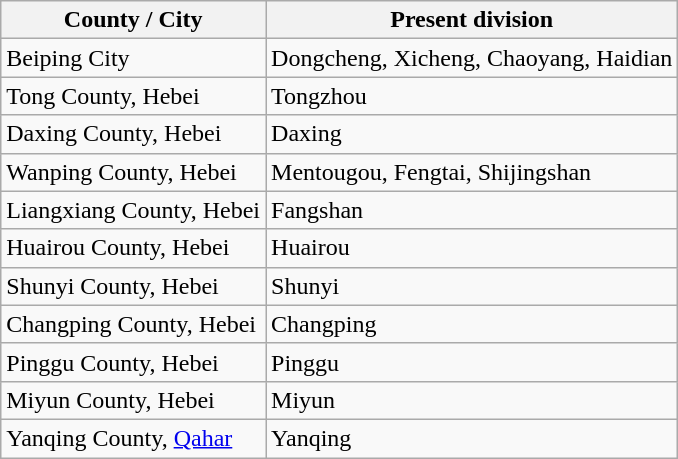<table class="wikitable">
<tr>
<th>County / City</th>
<th>Present division</th>
</tr>
<tr>
<td>Beiping City<br></td>
<td>Dongcheng, Xicheng, Chaoyang, Haidian</td>
</tr>
<tr>
<td>Tong County, Hebei<br></td>
<td>Tongzhou</td>
</tr>
<tr>
<td>Daxing County, Hebei<br></td>
<td>Daxing</td>
</tr>
<tr>
<td>Wanping County, Hebei<br></td>
<td>Mentougou, Fengtai, Shijingshan</td>
</tr>
<tr>
<td>Liangxiang County, Hebei<br></td>
<td>Fangshan</td>
</tr>
<tr>
<td>Huairou County, Hebei<br></td>
<td>Huairou</td>
</tr>
<tr>
<td>Shunyi County, Hebei<br></td>
<td>Shunyi</td>
</tr>
<tr>
<td>Changping County, Hebei<br></td>
<td>Changping</td>
</tr>
<tr>
<td>Pinggu County, Hebei<br></td>
<td>Pinggu</td>
</tr>
<tr>
<td>Miyun County, Hebei<br></td>
<td>Miyun</td>
</tr>
<tr>
<td>Yanqing County, <a href='#'>Qahar</a><br></td>
<td>Yanqing</td>
</tr>
</table>
